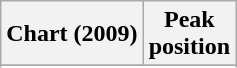<table class="wikitable sortable plainrowheaders" style="text-align:center">
<tr>
<th scope="col">Chart (2009)</th>
<th scope="col">Peak<br>position</th>
</tr>
<tr>
</tr>
<tr>
</tr>
<tr>
</tr>
<tr>
</tr>
<tr>
</tr>
<tr>
</tr>
</table>
